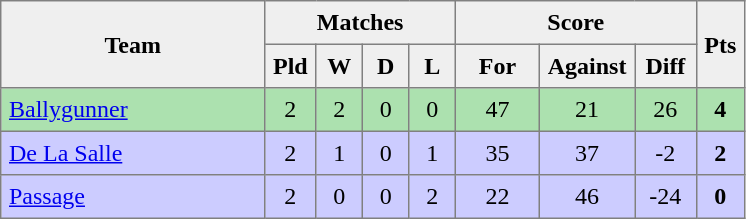<table style=border-collapse:collapse border=1 cellspacing=0 cellpadding=5>
<tr align=center bgcolor=#efefef>
<th rowspan=2 width=165>Team</th>
<th colspan=4>Matches</th>
<th colspan=3>Score</th>
<th rowspan=2width=20>Pts</th>
</tr>
<tr align=center bgcolor=#efefef>
<th width=20>Pld</th>
<th width=20>W</th>
<th width=20>D</th>
<th width=20>L</th>
<th width=45>For</th>
<th width=45>Against</th>
<th width=30>Diff</th>
</tr>
<tr align=center  style="background:#ACE1AF;">
<td style="text-align:left;"><a href='#'>Ballygunner</a></td>
<td>2</td>
<td>2</td>
<td>0</td>
<td>0</td>
<td>47</td>
<td>21</td>
<td>26</td>
<td><strong>4</strong></td>
</tr>
<tr align=center  style="background:#ccccff;">
<td style="text-align:left;"><a href='#'>De La Salle</a></td>
<td>2</td>
<td>1</td>
<td>0</td>
<td>1</td>
<td>35</td>
<td>37</td>
<td>-2</td>
<td><strong>2</strong></td>
</tr>
<tr align=center style="background:#ccccff;">
<td style="text-align:left;"><a href='#'>Passage</a></td>
<td>2</td>
<td>0</td>
<td>0</td>
<td>2</td>
<td>22</td>
<td>46</td>
<td>-24</td>
<td><strong>0</strong></td>
</tr>
</table>
